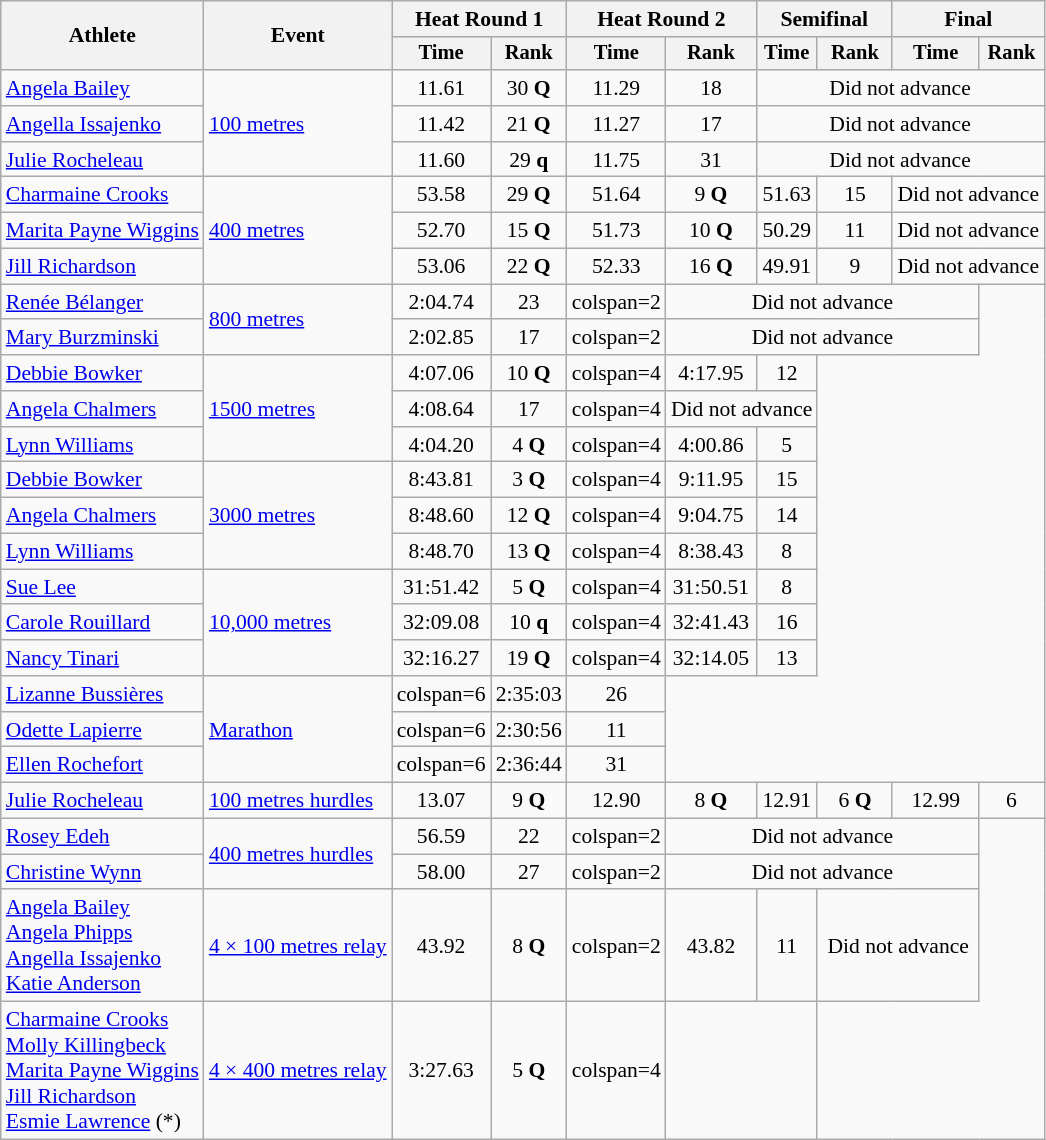<table class=wikitable style="font-size:90%; text-align:center">
<tr>
<th rowspan=2>Athlete</th>
<th rowspan=2>Event</th>
<th colspan=2>Heat Round 1</th>
<th colspan=2>Heat Round 2</th>
<th colspan=2>Semifinal</th>
<th colspan=2>Final</th>
</tr>
<tr style=font-size:95%>
<th>Time</th>
<th>Rank</th>
<th>Time</th>
<th>Rank</th>
<th>Time</th>
<th>Rank</th>
<th>Time</th>
<th>Rank</th>
</tr>
<tr align=center>
<td align=left><a href='#'>Angela Bailey</a></td>
<td align=left rowspan=3><a href='#'>100 metres</a></td>
<td>11.61</td>
<td>30 <strong>Q</strong></td>
<td>11.29</td>
<td>18</td>
<td colspan=4>Did not advance</td>
</tr>
<tr align=center>
<td align=left><a href='#'>Angella Issajenko</a></td>
<td>11.42</td>
<td>21 <strong>Q</strong></td>
<td>11.27</td>
<td>17</td>
<td colspan=4>Did not advance</td>
</tr>
<tr align=center>
<td align=left><a href='#'>Julie Rocheleau</a></td>
<td>11.60</td>
<td>29 <strong>q</strong></td>
<td>11.75</td>
<td>31</td>
<td colspan=4>Did not advance</td>
</tr>
<tr align=center>
<td align=left><a href='#'>Charmaine Crooks</a></td>
<td align=left rowspan=3><a href='#'>400 metres</a></td>
<td>53.58</td>
<td>29 <strong>Q</strong></td>
<td>51.64</td>
<td>9 <strong>Q</strong></td>
<td>51.63</td>
<td>15</td>
<td colspan=2>Did not advance</td>
</tr>
<tr align=center>
<td align=left><a href='#'>Marita Payne Wiggins</a></td>
<td>52.70</td>
<td>15 <strong>Q</strong></td>
<td>51.73</td>
<td>10 <strong>Q</strong></td>
<td>50.29</td>
<td>11</td>
<td colspan=2>Did not advance</td>
</tr>
<tr align=center>
<td align=left><a href='#'>Jill Richardson</a></td>
<td>53.06</td>
<td>22 <strong>Q</strong></td>
<td>52.33</td>
<td>16 <strong>Q</strong></td>
<td>49.91</td>
<td>9</td>
<td colspan=2>Did not advance</td>
</tr>
<tr align=center>
<td align=left><a href='#'>Renée Bélanger</a></td>
<td align=left rowspan=2><a href='#'>800 metres</a></td>
<td>2:04.74</td>
<td>23</td>
<td>colspan=2</td>
<td colspan=4>Did not advance</td>
</tr>
<tr align=center>
<td align=left><a href='#'>Mary Burzminski</a></td>
<td>2:02.85</td>
<td>17</td>
<td>colspan=2</td>
<td colspan=4>Did not advance</td>
</tr>
<tr align=center>
<td align=left><a href='#'>Debbie Bowker</a></td>
<td align=left rowspan=3><a href='#'>1500 metres</a></td>
<td>4:07.06</td>
<td>10 <strong>Q</strong></td>
<td>colspan=4</td>
<td>4:17.95</td>
<td>12</td>
</tr>
<tr align=center>
<td align=left><a href='#'>Angela Chalmers</a></td>
<td>4:08.64</td>
<td>17</td>
<td>colspan=4</td>
<td colspan=2>Did not advance</td>
</tr>
<tr align=center>
<td align=left><a href='#'>Lynn Williams</a></td>
<td>4:04.20</td>
<td>4 <strong>Q</strong></td>
<td>colspan=4</td>
<td>4:00.86</td>
<td>5</td>
</tr>
<tr align=center>
<td align=left><a href='#'>Debbie Bowker</a></td>
<td align=left rowspan=3><a href='#'>3000 metres</a></td>
<td>8:43.81</td>
<td>3 <strong>Q</strong></td>
<td>colspan=4</td>
<td>9:11.95</td>
<td>15</td>
</tr>
<tr align=center>
<td align=left><a href='#'>Angela Chalmers</a></td>
<td>8:48.60</td>
<td>12 <strong>Q</strong></td>
<td>colspan=4</td>
<td>9:04.75</td>
<td>14</td>
</tr>
<tr align=center>
<td align=left><a href='#'>Lynn Williams</a></td>
<td>8:48.70</td>
<td>13 <strong>Q</strong></td>
<td>colspan=4</td>
<td>8:38.43</td>
<td>8</td>
</tr>
<tr align=center>
<td align=left><a href='#'>Sue Lee</a></td>
<td align=left rowspan=3><a href='#'>10,000 metres</a></td>
<td>31:51.42</td>
<td>5 <strong>Q</strong></td>
<td>colspan=4</td>
<td>31:50.51</td>
<td>8</td>
</tr>
<tr align=center>
<td align=left><a href='#'>Carole Rouillard</a></td>
<td>32:09.08</td>
<td>10 <strong>q</strong></td>
<td>colspan=4</td>
<td>32:41.43</td>
<td>16</td>
</tr>
<tr align=center>
<td align=left><a href='#'>Nancy Tinari</a></td>
<td>32:16.27</td>
<td>19 <strong>Q</strong></td>
<td>colspan=4</td>
<td>32:14.05</td>
<td>13</td>
</tr>
<tr align=center>
<td align=left><a href='#'>Lizanne Bussières</a></td>
<td align=left rowspan=3><a href='#'>Marathon</a></td>
<td>colspan=6</td>
<td>2:35:03</td>
<td>26</td>
</tr>
<tr align=center>
<td align=left><a href='#'>Odette Lapierre</a></td>
<td>colspan=6</td>
<td>2:30:56</td>
<td>11</td>
</tr>
<tr align=center>
<td align=left><a href='#'>Ellen Rochefort</a></td>
<td>colspan=6</td>
<td>2:36:44</td>
<td>31</td>
</tr>
<tr align=center>
<td align=left><a href='#'>Julie Rocheleau</a></td>
<td align=left><a href='#'>100 metres hurdles</a></td>
<td>13.07</td>
<td>9 <strong>Q</strong></td>
<td>12.90</td>
<td>8 <strong>Q</strong></td>
<td>12.91</td>
<td>6 <strong>Q</strong></td>
<td>12.99</td>
<td>6</td>
</tr>
<tr align=center>
<td align=left><a href='#'>Rosey Edeh</a></td>
<td align=left rowspan=2><a href='#'>400 metres hurdles</a></td>
<td>56.59</td>
<td>22</td>
<td>colspan=2</td>
<td colspan=4>Did not advance</td>
</tr>
<tr align=center>
<td align=left><a href='#'>Christine Wynn</a></td>
<td>58.00</td>
<td>27</td>
<td>colspan=2</td>
<td colspan=4>Did not advance</td>
</tr>
<tr align=center>
<td align=left><a href='#'>Angela Bailey</a><br><a href='#'>Angela Phipps</a><br><a href='#'>Angella Issajenko</a><br><a href='#'>Katie Anderson</a></td>
<td align=left><a href='#'>4 × 100 metres relay</a></td>
<td>43.92</td>
<td>8 <strong>Q</strong></td>
<td>colspan=2</td>
<td>43.82</td>
<td>11</td>
<td colspan=2>Did not advance</td>
</tr>
<tr align=center>
<td align=left><a href='#'>Charmaine Crooks</a><br><a href='#'>Molly Killingbeck</a><br><a href='#'>Marita Payne Wiggins</a><br><a href='#'>Jill Richardson</a><br><a href='#'>Esmie Lawrence</a> (*)</td>
<td align=left><a href='#'>4 × 400 metres relay</a></td>
<td>3:27.63</td>
<td>5 <strong>Q</strong></td>
<td>colspan=4</td>
<td colspan=2></td>
</tr>
</table>
